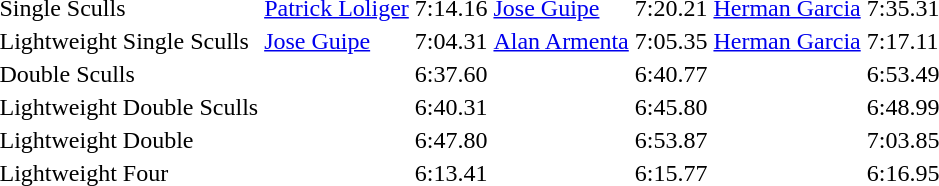<table>
<tr>
<td>Single Sculls</td>
<td><a href='#'>Patrick Loliger</a><br></td>
<td>7:14.16</td>
<td><a href='#'>Jose Guipe</a><br></td>
<td>7:20.21</td>
<td><a href='#'>Herman Garcia</a><br></td>
<td>7:35.31</td>
</tr>
<tr>
<td>Lightweight Single Sculls</td>
<td><a href='#'>Jose Guipe</a><br></td>
<td>7:04.31</td>
<td><a href='#'>Alan Armenta</a><br></td>
<td>7:05.35</td>
<td><a href='#'>Herman Garcia</a><br></td>
<td>7:17.11</td>
</tr>
<tr>
<td>Double Sculls</td>
<td></td>
<td>6:37.60</td>
<td></td>
<td>6:40.77</td>
<td></td>
<td>6:53.49</td>
</tr>
<tr>
<td>Lightweight Double Sculls</td>
<td></td>
<td>6:40.31</td>
<td></td>
<td>6:45.80</td>
<td></td>
<td>6:48.99</td>
</tr>
<tr>
<td>Lightweight Double</td>
<td></td>
<td>6:47.80</td>
<td></td>
<td>6:53.87</td>
<td></td>
<td>7:03.85</td>
</tr>
<tr>
<td>Lightweight Four</td>
<td></td>
<td>6:13.41</td>
<td></td>
<td>6:15.77</td>
<td></td>
<td>6:16.95</td>
</tr>
<tr>
</tr>
</table>
